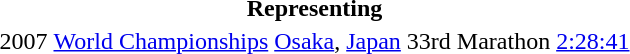<table>
<tr>
<th colspan="6">Representing </th>
</tr>
<tr>
<td>2007</td>
<td><a href='#'>World Championships</a></td>
<td><a href='#'>Osaka</a>, <a href='#'>Japan</a></td>
<td>33rd</td>
<td>Marathon</td>
<td><a href='#'>2:28:41</a></td>
</tr>
</table>
